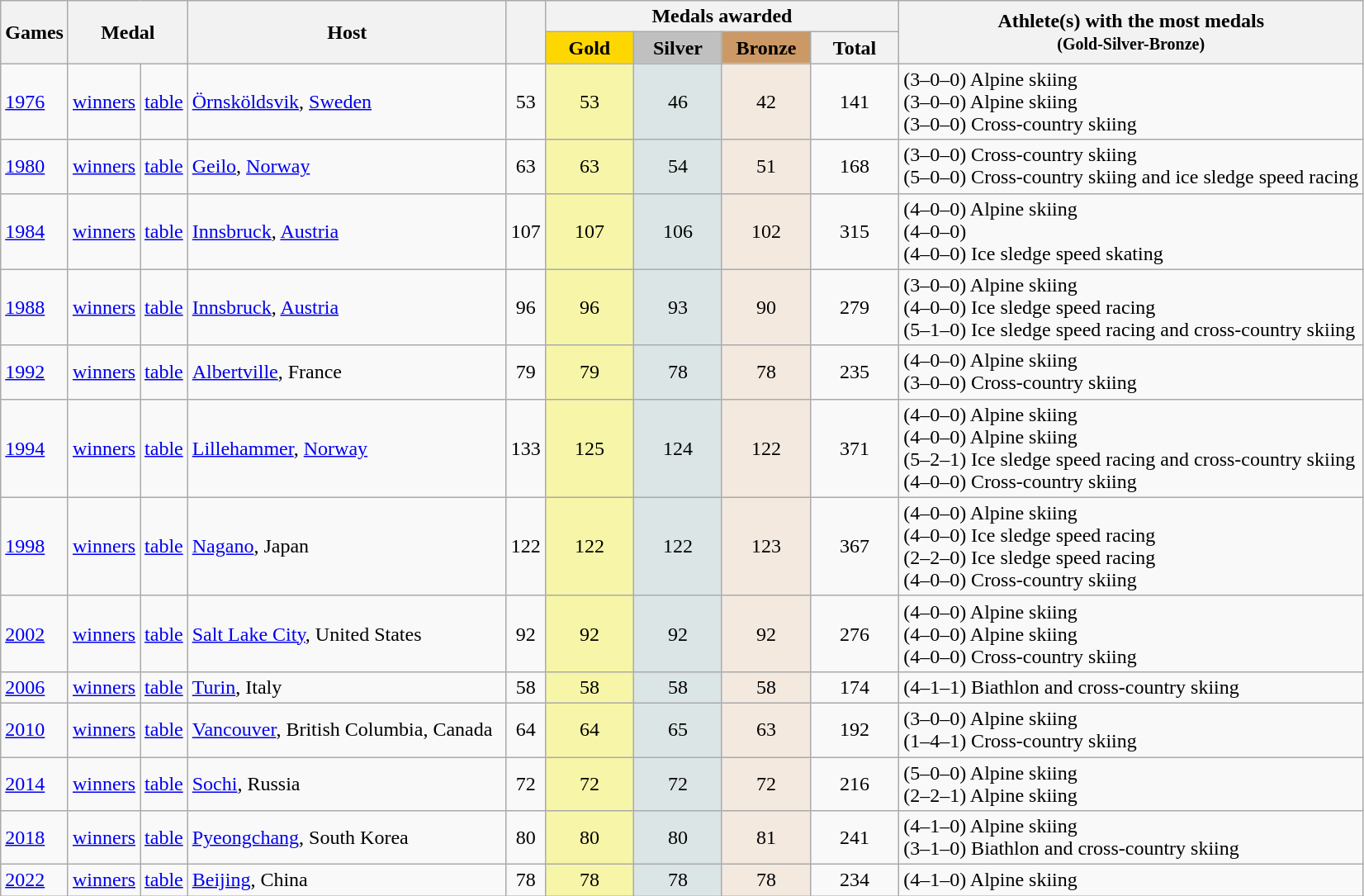<table class="wikitable">
<tr>
<th rowspan=2>Games</th>
<th rowspan=2 colspan=2>Medal</th>
<th rowspan=2 width=250px>Host</th>
<th rowspan=2></th>
<th colspan=4>Medals awarded</th>
<th rowspan=2>Athlete(s) with the most medals <br> <small>(Gold-Silver-Bronze)</small></th>
</tr>
<tr>
<th style="background:gold; width:4em;">Gold</th>
<th style="background:silver; width:4em;">Silver</th>
<th style="background:#cc9966; width:4em;">Bronze</th>
<th style="width:4em;">Total</th>
</tr>
<tr>
<td><a href='#'>1976</a></td>
<td><a href='#'>winners</a></td>
<td><a href='#'>table</a></td>
<td> <a href='#'>Örnsköldsvik</a>, <a href='#'>Sweden</a></td>
<td align=center>53</td>
<td align=center bgcolor="#F7F6A8">53</td>
<td align=center bgcolor="#DCE5E5">46</td>
<td align=center bgcolor="#F3E9DF">42</td>
<td align=center>141</td>
<td> (3–0–0) Alpine skiing<br> (3–0–0) Alpine skiing<br> (3–0–0) Cross-country skiing</td>
</tr>
<tr>
<td><a href='#'>1980</a></td>
<td><a href='#'>winners</a></td>
<td><a href='#'>table</a></td>
<td> <a href='#'>Geilo</a>, <a href='#'>Norway</a></td>
<td align=center>63</td>
<td align=center bgcolor="#F7F6A8">63</td>
<td align=center bgcolor="#DCE5E5">54</td>
<td align=center bgcolor="#F3E9DF">51</td>
<td align=center>168</td>
<td> (3–0–0) Cross-country skiing<br> (5–0–0) Cross-country skiing and ice sledge speed racing</td>
</tr>
<tr>
<td><a href='#'>1984</a></td>
<td><a href='#'>winners</a></td>
<td><a href='#'>table</a></td>
<td> <a href='#'>Innsbruck</a>, <a href='#'>Austria</a></td>
<td align=center>107</td>
<td align=center bgcolor="#F7F6A8">107</td>
<td align=center bgcolor="#DCE5E5">106</td>
<td align=center bgcolor="#F3E9DF">102</td>
<td align=center>315</td>
<td> (4–0–0) Alpine skiing<br> (4–0–0)<br> (4–0–0) Ice sledge speed skating</td>
</tr>
<tr>
<td><a href='#'>1988</a></td>
<td><a href='#'>winners</a></td>
<td><a href='#'>table</a></td>
<td> <a href='#'>Innsbruck</a>, <a href='#'>Austria</a></td>
<td align=center>96</td>
<td align=center bgcolor="#F7F6A8">96</td>
<td align=center bgcolor="#DCE5E5">93</td>
<td align=center bgcolor="#F3E9DF">90</td>
<td align=center>279</td>
<td> (3–0–0) Alpine skiing<br> (4–0–0) Ice sledge speed racing<br> (5–1–0) Ice sledge speed racing and cross-country skiing</td>
</tr>
<tr>
<td><a href='#'>1992</a></td>
<td><a href='#'>winners</a></td>
<td><a href='#'>table</a></td>
<td> <a href='#'>Albertville</a>, France</td>
<td align=center>79</td>
<td align=center bgcolor="#F7F6A8">79</td>
<td align=center bgcolor="#DCE5E5">78</td>
<td align=center bgcolor="#F3E9DF">78</td>
<td align=center>235</td>
<td> (4–0–0) Alpine skiing<br> (3–0–0) Cross-country skiing</td>
</tr>
<tr>
<td><a href='#'>1994</a></td>
<td><a href='#'>winners</a></td>
<td><a href='#'>table</a></td>
<td> <a href='#'>Lillehammer</a>, <a href='#'>Norway</a></td>
<td align=center>133</td>
<td align=center bgcolor="#F7F6A8">125</td>
<td align=center bgcolor="#DCE5E5">124</td>
<td align=center bgcolor="#F3E9DF">122</td>
<td align=center>371</td>
<td> (4–0–0) Alpine skiing<br> (4–0–0) Alpine skiing<br> (5–2–1) Ice sledge speed racing and cross-country skiing<br> (4–0–0) Cross-country skiing</td>
</tr>
<tr>
<td><a href='#'>1998</a></td>
<td><a href='#'>winners</a></td>
<td><a href='#'>table</a></td>
<td> <a href='#'>Nagano</a>, Japan</td>
<td align=center>122</td>
<td align=center bgcolor="#F7F6A8">122</td>
<td align=center bgcolor="#DCE5E5">122</td>
<td align=center bgcolor="#F3E9DF">123</td>
<td align=center>367</td>
<td> (4–0–0) Alpine skiing<br> (4–0–0) Ice sledge speed racing<br> (2–2–0) Ice sledge speed racing<br> (4–0–0) Cross-country skiing</td>
</tr>
<tr>
<td><a href='#'>2002</a></td>
<td><a href='#'>winners</a></td>
<td><a href='#'>table</a></td>
<td> <a href='#'>Salt Lake City</a>, United States</td>
<td align=center>92</td>
<td align=center bgcolor="#F7F6A8">92</td>
<td align=center bgcolor="#DCE5E5">92</td>
<td align=center bgcolor="#F3E9DF">92</td>
<td align=center>276</td>
<td> (4–0–0) Alpine skiing<br> (4–0–0) Alpine skiing<br> (4–0–0) Cross-country skiing</td>
</tr>
<tr>
<td><a href='#'>2006</a></td>
<td><a href='#'>winners</a></td>
<td><a href='#'>table</a></td>
<td> <a href='#'>Turin</a>, Italy</td>
<td align=center>58</td>
<td align=center bgcolor="#F7F6A8">58</td>
<td align=center bgcolor="#DCE5E5">58</td>
<td align=center bgcolor="#F3E9DF">58</td>
<td align=center>174</td>
<td> (4–1–1) Biathlon and cross-country skiing</td>
</tr>
<tr>
<td><a href='#'>2010</a></td>
<td><a href='#'>winners</a></td>
<td><a href='#'>table</a></td>
<td> <a href='#'>Vancouver</a>, British Columbia, Canada</td>
<td align=center>64</td>
<td align=center bgcolor="#F7F6A8">64</td>
<td align=center bgcolor="#DCE5E5">65</td>
<td align=center bgcolor="#F3E9DF">63</td>
<td align=center>192</td>
<td> (3–0–0) Alpine skiing<br>  (1–4–1) Cross-country skiing</td>
</tr>
<tr>
<td><a href='#'>2014</a></td>
<td><a href='#'>winners</a></td>
<td><a href='#'>table</a></td>
<td> <a href='#'>Sochi</a>, Russia</td>
<td align=center>72</td>
<td align=center bgcolor="#F7F6A8">72</td>
<td align=center bgcolor="#DCE5E5">72</td>
<td align=center bgcolor="#F3E9DF">72</td>
<td align=center>216</td>
<td> (5–0–0) Alpine skiing<br>  (2–2–1) Alpine skiing</td>
</tr>
<tr>
<td><a href='#'>2018</a></td>
<td><a href='#'>winners</a></td>
<td><a href='#'>table</a></td>
<td> <a href='#'>Pyeongchang</a>, South Korea</td>
<td align=center>80</td>
<td align=center bgcolor="#F7F6A8">80</td>
<td align=center bgcolor="#DCE5E5">80</td>
<td align=center bgcolor="#F3E9DF">81</td>
<td align=center>241</td>
<td> (4–1–0) Alpine skiing <br>  (3–1–0) Biathlon and cross-country skiing</td>
</tr>
<tr>
<td><a href='#'>2022</a></td>
<td><a href='#'>winners</a></td>
<td><a href='#'>table</a></td>
<td> <a href='#'>Beijing</a>, China</td>
<td align=center>78</td>
<td align=center bgcolor="#F7F6A8">78</td>
<td align=center bgcolor="#DCE5E5">78</td>
<td align=center bgcolor="#F3E9DF">78</td>
<td align=center>234</td>
<td> (4–1–0) Alpine skiing</td>
</tr>
</table>
